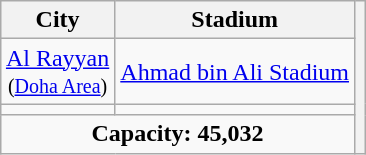<table class="wikitable" style="margin:1em auto; text-align:center;">
<tr>
<th>City</th>
<th>Stadium</th>
<th rowspan="4"></th>
</tr>
<tr>
<td><a href='#'>Al Rayyan</a><br> <small>(<a href='#'>Doha Area</a>)</small></td>
<td><a href='#'>Ahmad bin Ali Stadium</a></td>
</tr>
<tr>
<td></td>
<td></td>
</tr>
<tr>
<td colspan="2"><strong>Capacity: 45,032</strong></td>
</tr>
</table>
